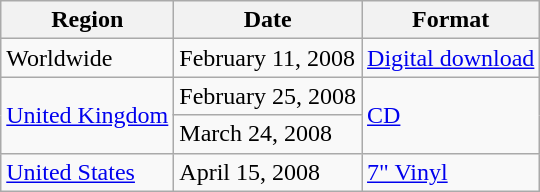<table class="wikitable">
<tr>
<th>Region</th>
<th>Date</th>
<th>Format</th>
</tr>
<tr>
<td>Worldwide</td>
<td>February 11, 2008</td>
<td><a href='#'>Digital download</a></td>
</tr>
<tr>
<td rowspan="2"><a href='#'>United Kingdom</a></td>
<td>February 25, 2008</td>
<td rowspan="2"><a href='#'>CD</a></td>
</tr>
<tr>
<td>March 24, 2008</td>
</tr>
<tr>
<td><a href='#'>United States</a></td>
<td>April 15, 2008</td>
<td><a href='#'>7" Vinyl</a></td>
</tr>
</table>
